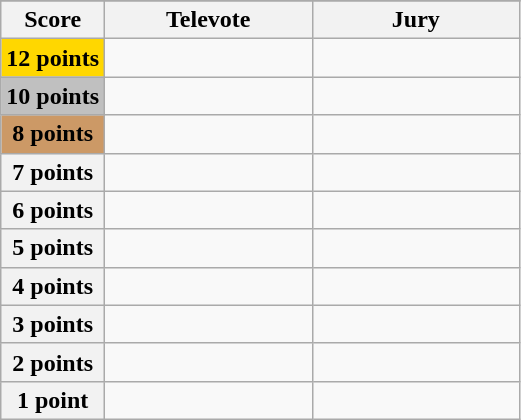<table class="wikitable">
<tr>
</tr>
<tr>
<th scope="col" width="20%">Score</th>
<th scope="col" width="40%">Televote</th>
<th scope="col" width="40%">Jury</th>
</tr>
<tr>
<th scope="row" style="background:gold">12 points</th>
<td></td>
<td></td>
</tr>
<tr>
<th scope="row" style="background:silver">10 points</th>
<td></td>
<td></td>
</tr>
<tr>
<th scope="row" style="background:#CC9966">8 points</th>
<td></td>
<td></td>
</tr>
<tr>
<th scope="row">7 points</th>
<td></td>
<td></td>
</tr>
<tr>
<th scope="row">6 points</th>
<td></td>
<td></td>
</tr>
<tr>
<th scope="row">5 points</th>
<td></td>
<td></td>
</tr>
<tr>
<th scope="row">4 points</th>
<td></td>
<td></td>
</tr>
<tr>
<th scope="row">3 points</th>
<td></td>
<td></td>
</tr>
<tr>
<th scope="row">2 points</th>
<td></td>
<td></td>
</tr>
<tr>
<th scope="row">1 point</th>
<td></td>
<td></td>
</tr>
</table>
